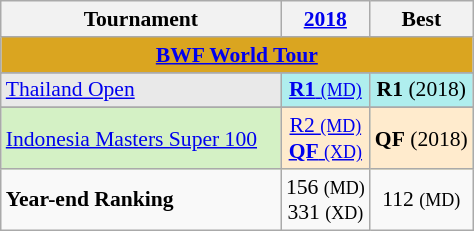<table style='font-size: 90%; text-align:center;' class='wikitable'>
<tr>
<th width=180>Tournament</th>
<th><a href='#'>2018</a></th>
<th>Best</th>
</tr>
<tr bgcolor=DAA520>
<td colspan=20 align=center><strong><a href='#'>BWF World Tour</a></strong></td>
</tr>
<tr>
</tr>
<tr bgcolor=#E9E9E9>
<td align=left> <a href='#'>Thailand Open</a></td>
<td bgcolor=AFEEEE><a href='#'><strong>R1</strong> <small>(MD)</small></a></td>
<td bgcolor=AFEEEE><strong>R1</strong> (2018)</td>
</tr>
<tr>
</tr>
<tr bgcolor=#D4F1C5>
<td align=left> <a href='#'>Indonesia Masters Super 100</a></td>
<td bgcolor=FFEBCD><a href='#'>R2 <small>(MD)</small></a> <br> <a href='#'><strong>QF</strong> <small>(XD)</small></a></td>
<td bgcolor=FFEBCD><strong>QF</strong> (2018)</td>
</tr>
<tr>
<td align=left><strong>Year-end Ranking</strong></td>
<td align=center>156 <small>(MD)</small> <br> 331 <small>(XD)</small></td>
<td align=center>112 <small>(MD)</small></td>
</tr>
</table>
